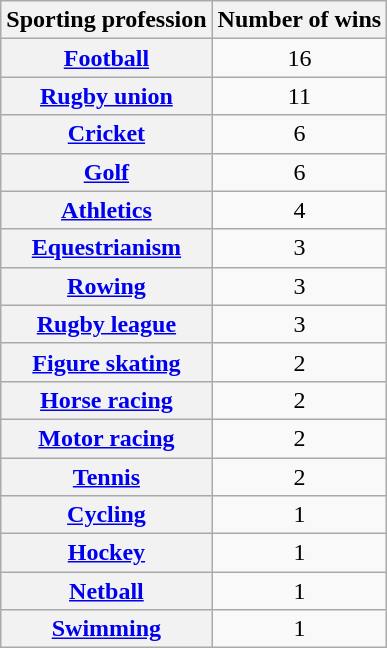<table class="wikitable plainrowheaders sortable">
<tr>
<th scope=col>Sporting profession</th>
<th scope=col>Number of wins</th>
</tr>
<tr>
<th scope=row><a href='#'>Football</a></th>
<td align=center>16</td>
</tr>
<tr>
<th scope=row><a href='#'>Rugby union</a></th>
<td align=center>11</td>
</tr>
<tr>
<th scope=row><a href='#'>Cricket</a></th>
<td align=center>6</td>
</tr>
<tr>
<th scope=row><a href='#'>Golf</a></th>
<td align=center>6</td>
</tr>
<tr>
<th scope=row><a href='#'>Athletics</a></th>
<td align=center>4</td>
</tr>
<tr>
<th scope=row><a href='#'>Equestrianism</a></th>
<td align=center>3</td>
</tr>
<tr>
<th scope=row><a href='#'>Rowing</a></th>
<td align=center>3</td>
</tr>
<tr>
<th scope=row><a href='#'>Rugby league</a></th>
<td align=center>3</td>
</tr>
<tr>
<th scope=row><a href='#'>Figure skating</a></th>
<td align=center>2</td>
</tr>
<tr>
<th scope=row><a href='#'>Horse racing</a></th>
<td align=center>2</td>
</tr>
<tr>
<th scope=row><a href='#'>Motor racing</a></th>
<td align=center>2</td>
</tr>
<tr>
<th scope=row><a href='#'>Tennis</a></th>
<td align=center>2</td>
</tr>
<tr>
<th scope=row><a href='#'>Cycling</a></th>
<td align=center>1</td>
</tr>
<tr>
<th scope=row><a href='#'>Hockey</a></th>
<td align=center>1</td>
</tr>
<tr>
<th scope=row><a href='#'>Netball</a></th>
<td align=center>1</td>
</tr>
<tr>
<th scope=row><a href='#'>Swimming</a></th>
<td align=center>1</td>
</tr>
</table>
